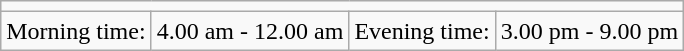<table class="wikitable">
<tr>
<td colspan="4"></td>
</tr>
<tr>
<td>Morning time:</td>
<td>4.00 am - 12.00 am</td>
<td>Evening time:</td>
<td>3.00 pm - 9.00 pm</td>
</tr>
</table>
